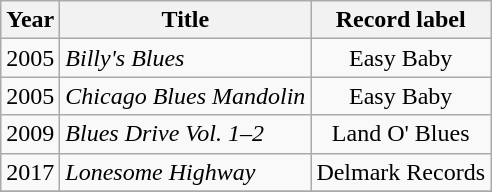<table class="wikitable sortable">
<tr>
<th>Year</th>
<th>Title</th>
<th>Record label</th>
</tr>
<tr>
<td>2005</td>
<td><em>Billy's Blues</em></td>
<td align="center">Easy Baby</td>
</tr>
<tr>
<td>2005</td>
<td><em>Chicago Blues Mandolin</em></td>
<td align="center">Easy Baby</td>
</tr>
<tr>
<td>2009</td>
<td><em>Blues Drive Vol. 1–2</em></td>
<td align="center">Land O' Blues</td>
</tr>
<tr>
<td>2017</td>
<td><em>Lonesome Highway</em></td>
<td align="center">Delmark Records</td>
</tr>
<tr>
</tr>
</table>
